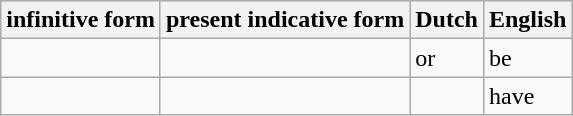<table class="wikitable">
<tr style="background:#ffdead;">
<th>infinitive form</th>
<th>present indicative form</th>
<th>Dutch</th>
<th>English</th>
</tr>
<tr>
<td></td>
<td></td>
<td> or </td>
<td>be</td>
</tr>
<tr>
<td></td>
<td></td>
<td></td>
<td>have</td>
</tr>
</table>
